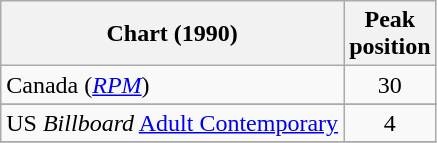<table class="wikitable">
<tr>
<th align="left">Chart (1990)</th>
<th align="left">Peak<br>position</th>
</tr>
<tr>
<td>Canada (<a href='#'><em>RPM</em></a>)</td>
<td align="center">30</td>
</tr>
<tr>
</tr>
<tr>
<td>US <em>Billboard</em> <a href='#'>Adult Contemporary</a></td>
<td align="center">4</td>
</tr>
<tr>
</tr>
</table>
